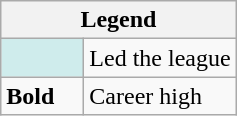<table class="wikitable mw-collapsible mw-collapsed">
<tr>
<th colspan="2">Legend</th>
</tr>
<tr>
<td style="background:#cfecec; width:3em;"></td>
<td>Led the league</td>
</tr>
<tr>
<td><strong>Bold</strong></td>
<td>Career high</td>
</tr>
</table>
